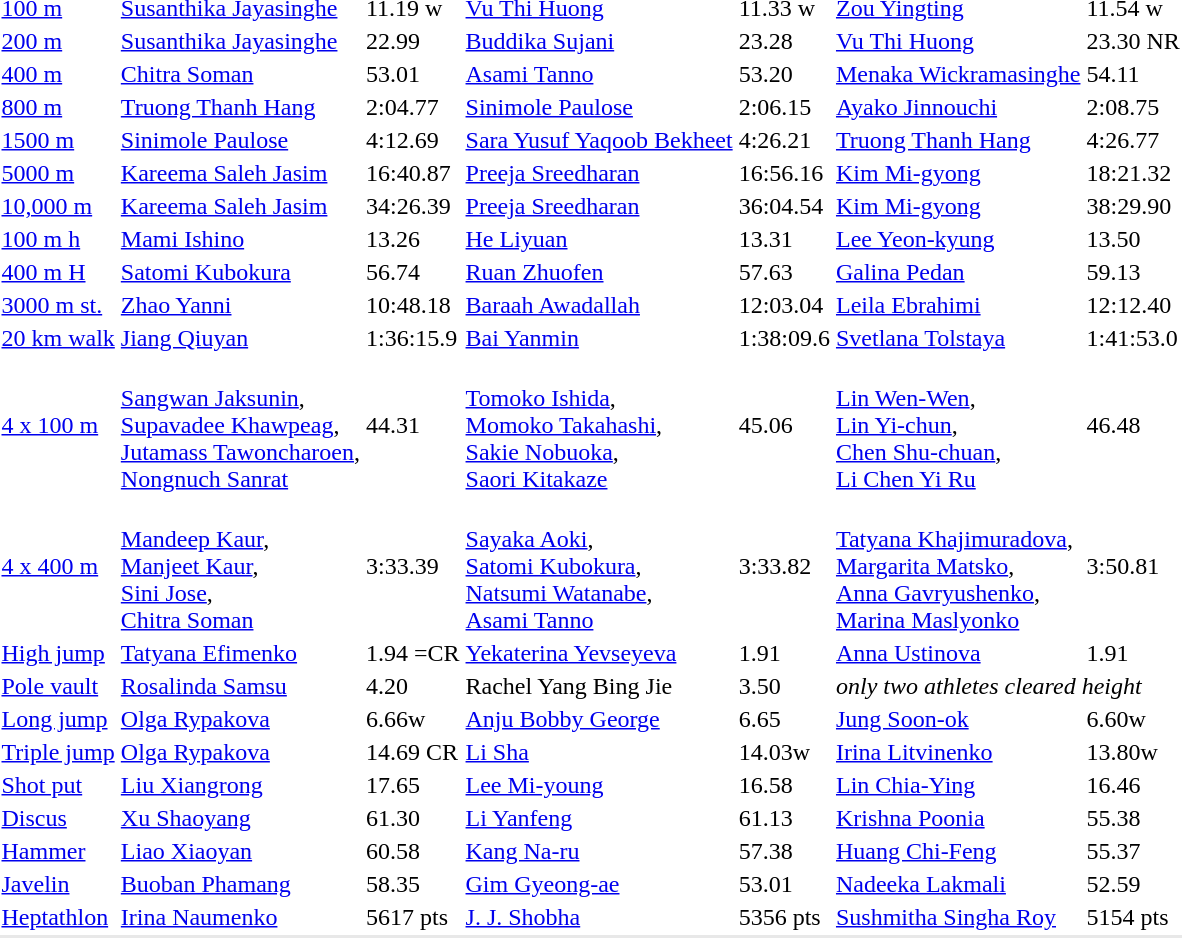<table>
<tr>
<td><a href='#'>100 m</a><br></td>
<td><a href='#'>Susanthika Jayasinghe</a> <br> </td>
<td>11.19 w</td>
<td><a href='#'>Vu Thi Huong</a> <br> </td>
<td>11.33 w</td>
<td><a href='#'>Zou Yingting</a> <br> </td>
<td>11.54 w</td>
</tr>
<tr>
<td><a href='#'>200 m</a><br></td>
<td><a href='#'>Susanthika Jayasinghe</a> <br> </td>
<td>22.99</td>
<td><a href='#'>Buddika Sujani</a> <br> </td>
<td>23.28</td>
<td><a href='#'>Vu Thi Huong</a> <br> </td>
<td>23.30 NR</td>
</tr>
<tr>
<td><a href='#'>400 m</a><br></td>
<td><a href='#'>Chitra Soman</a> <br> </td>
<td>53.01</td>
<td><a href='#'>Asami Tanno</a> <br> </td>
<td>53.20</td>
<td><a href='#'>Menaka Wickramasinghe</a> <br> </td>
<td>54.11</td>
</tr>
<tr>
<td><a href='#'>800 m</a><br></td>
<td><a href='#'>Truong Thanh Hang</a> <br> </td>
<td>2:04.77</td>
<td><a href='#'>Sinimole Paulose</a> <br> </td>
<td>2:06.15</td>
<td><a href='#'>Ayako Jinnouchi</a> <br> </td>
<td>2:08.75</td>
</tr>
<tr>
<td><a href='#'>1500 m</a><br></td>
<td><a href='#'>Sinimole Paulose</a> <br> </td>
<td>4:12.69</td>
<td><a href='#'>Sara Yusuf Yaqoob Bekheet</a> <br> </td>
<td>4:26.21</td>
<td><a href='#'>Truong Thanh Hang</a> <br> </td>
<td>4:26.77</td>
</tr>
<tr>
<td><a href='#'>5000 m</a><br></td>
<td><a href='#'>Kareema Saleh Jasim</a> <br> </td>
<td>16:40.87</td>
<td><a href='#'>Preeja Sreedharan</a> <br> </td>
<td>16:56.16</td>
<td><a href='#'>Kim Mi-gyong</a> <br> </td>
<td>18:21.32</td>
</tr>
<tr>
<td><a href='#'>10,000 m</a><br></td>
<td><a href='#'>Kareema Saleh Jasim</a> <br> </td>
<td>34:26.39</td>
<td><a href='#'>Preeja Sreedharan</a> <br> </td>
<td>36:04.54</td>
<td><a href='#'>Kim Mi-gyong</a> <br> </td>
<td>38:29.90</td>
</tr>
<tr>
<td><a href='#'>100 m h</a><br></td>
<td><a href='#'>Mami Ishino</a> <br> </td>
<td>13.26</td>
<td><a href='#'>He Liyuan</a> <br> </td>
<td>13.31</td>
<td><a href='#'>Lee Yeon-kyung</a> <br> </td>
<td>13.50</td>
</tr>
<tr>
<td><a href='#'>400 m H</a><br></td>
<td><a href='#'>Satomi Kubokura</a> <br> </td>
<td>56.74</td>
<td><a href='#'>Ruan Zhuofen</a> <br> </td>
<td>57.63</td>
<td><a href='#'>Galina Pedan</a> <br> </td>
<td>59.13</td>
</tr>
<tr>
<td><a href='#'>3000 m st.</a><br></td>
<td><a href='#'>Zhao Yanni</a> <br> </td>
<td>10:48.18</td>
<td><a href='#'>Baraah Awadallah</a> <br> </td>
<td>12:03.04</td>
<td><a href='#'>Leila Ebrahimi</a> <br> </td>
<td>12:12.40</td>
</tr>
<tr>
<td><a href='#'>20 km walk</a><br></td>
<td><a href='#'>Jiang Qiuyan</a> <br> </td>
<td>1:36:15.9</td>
<td><a href='#'>Bai Yanmin</a> <br> </td>
<td>1:38:09.6</td>
<td><a href='#'>Svetlana Tolstaya</a> <br> </td>
<td>1:41:53.0</td>
</tr>
<tr>
<td><a href='#'>4 x 100 m</a><br></td>
<td><br><a href='#'>Sangwan Jaksunin</a>,<br><a href='#'>Supavadee Khawpeag</a>,<br><a href='#'>Jutamass Tawoncharoen</a>,<br><a href='#'>Nongnuch Sanrat</a></td>
<td>44.31</td>
<td><br><a href='#'>Tomoko Ishida</a>,<br><a href='#'>Momoko Takahashi</a>,<br><a href='#'>Sakie Nobuoka</a>,<br><a href='#'>Saori Kitakaze</a></td>
<td>45.06</td>
<td><br><a href='#'>Lin Wen-Wen</a>,<br><a href='#'>Lin Yi-chun</a>,<br><a href='#'>Chen Shu-chuan</a>,<br><a href='#'>Li Chen Yi Ru</a></td>
<td>46.48</td>
</tr>
<tr>
<td><a href='#'>4 x 400 m</a><br></td>
<td><br><a href='#'>Mandeep Kaur</a>,<br><a href='#'>Manjeet Kaur</a>,<br><a href='#'>Sini Jose</a>,<br><a href='#'>Chitra Soman</a></td>
<td>3:33.39</td>
<td><br><a href='#'>Sayaka Aoki</a>,<br><a href='#'>Satomi Kubokura</a>,<br><a href='#'>Natsumi Watanabe</a>,<br><a href='#'>Asami Tanno</a></td>
<td>3:33.82</td>
<td><br><a href='#'>Tatyana Khajimuradova</a>,<br><a href='#'>Margarita Matsko</a>,<br><a href='#'>Anna Gavryushenko</a>,<br><a href='#'>Marina Maslyonko</a></td>
<td>3:50.81</td>
</tr>
<tr>
<td><a href='#'>High jump</a><br></td>
<td><a href='#'>Tatyana Efimenko</a> <br> </td>
<td>1.94 =CR</td>
<td><a href='#'>Yekaterina Yevseyeva</a> <br> </td>
<td>1.91</td>
<td><a href='#'>Anna Ustinova</a> <br></td>
<td>1.91</td>
</tr>
<tr>
<td><a href='#'>Pole vault</a><br></td>
<td><a href='#'>Rosalinda Samsu</a> <br> </td>
<td>4.20</td>
<td>Rachel Yang Bing Jie <br> </td>
<td>3.50</td>
<td colspan=2><em>only two athletes cleared height</em></td>
</tr>
<tr>
<td><a href='#'>Long jump</a><br></td>
<td><a href='#'>Olga Rypakova</a> <br> </td>
<td>6.66w</td>
<td><a href='#'>Anju Bobby George</a> <br> </td>
<td>6.65</td>
<td><a href='#'>Jung Soon-ok</a> <br> </td>
<td>6.60w</td>
</tr>
<tr>
<td><a href='#'>Triple jump</a><br></td>
<td><a href='#'>Olga Rypakova</a> <br> </td>
<td>14.69 CR</td>
<td><a href='#'>Li Sha</a> <br> </td>
<td>14.03w</td>
<td><a href='#'>Irina Litvinenko</a> <br> </td>
<td>13.80w</td>
</tr>
<tr>
<td><a href='#'>Shot put</a><br></td>
<td><a href='#'>Liu Xiangrong</a> <br> </td>
<td>17.65</td>
<td><a href='#'>Lee Mi-young</a> <br> </td>
<td>16.58</td>
<td><a href='#'>Lin Chia-Ying</a> <br> </td>
<td>16.46</td>
</tr>
<tr>
<td><a href='#'>Discus</a><br></td>
<td><a href='#'>Xu Shaoyang</a> <br> </td>
<td>61.30</td>
<td><a href='#'>Li Yanfeng</a> <br> </td>
<td>61.13</td>
<td><a href='#'>Krishna Poonia</a> <br> </td>
<td>55.38</td>
</tr>
<tr>
<td><a href='#'>Hammer</a><br></td>
<td><a href='#'>Liao Xiaoyan</a> <br> </td>
<td>60.58</td>
<td><a href='#'>Kang Na-ru</a> <br> </td>
<td>57.38</td>
<td><a href='#'>Huang Chi-Feng</a> <br> </td>
<td>55.37</td>
</tr>
<tr>
<td><a href='#'>Javelin</a><br></td>
<td><a href='#'>Buoban Phamang</a> <br> </td>
<td>58.35</td>
<td><a href='#'>Gim Gyeong-ae</a> <br> </td>
<td>53.01</td>
<td><a href='#'>Nadeeka Lakmali</a> <br> </td>
<td>52.59</td>
</tr>
<tr>
<td><a href='#'>Heptathlon</a><br></td>
<td><a href='#'>Irina Naumenko</a> <br> </td>
<td>5617 pts</td>
<td><a href='#'>J. J. Shobha</a> <br> </td>
<td>5356 pts</td>
<td><a href='#'>Sushmitha Singha Roy</a> <br> </td>
<td>5154 pts</td>
</tr>
<tr bgcolor= e8e8e8>
<td colspan=7></td>
</tr>
</table>
